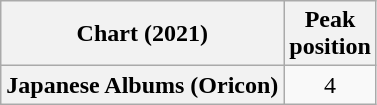<table class="wikitable plainrowheaders" style="text-align:center">
<tr>
<th scope="col">Chart (2021)</th>
<th scope="col">Peak<br>position</th>
</tr>
<tr>
<th scope="row">Japanese Albums (Oricon)</th>
<td>4</td>
</tr>
</table>
